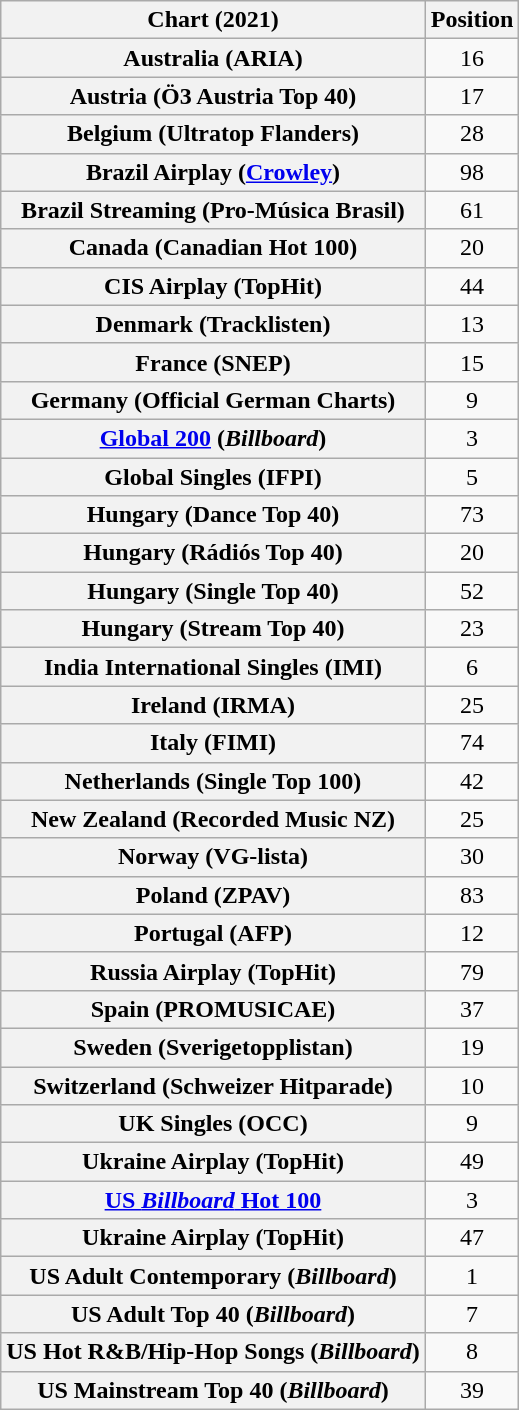<table class="wikitable sortable plainrowheaders" style="text-align:center">
<tr>
<th scope="col">Chart (2021)</th>
<th scope="col">Position</th>
</tr>
<tr>
<th scope="row">Australia (ARIA)</th>
<td>16</td>
</tr>
<tr>
<th scope="row">Austria (Ö3 Austria Top 40)</th>
<td>17</td>
</tr>
<tr>
<th scope="row">Belgium (Ultratop Flanders)</th>
<td>28</td>
</tr>
<tr>
<th scope="row">Brazil Airplay (<a href='#'>Crowley</a>)</th>
<td>98</td>
</tr>
<tr>
<th scope="row">Brazil Streaming (Pro-Música Brasil)</th>
<td>61</td>
</tr>
<tr>
<th scope="row">Canada (Canadian Hot 100)</th>
<td>20</td>
</tr>
<tr>
<th scope="row">CIS Airplay (TopHit)</th>
<td>44</td>
</tr>
<tr>
<th scope="row">Denmark (Tracklisten)</th>
<td>13</td>
</tr>
<tr>
<th scope="row">France (SNEP)</th>
<td>15</td>
</tr>
<tr>
<th scope="row">Germany (Official German Charts)</th>
<td>9</td>
</tr>
<tr>
<th scope="row"><a href='#'>Global 200</a> (<em>Billboard</em>)</th>
<td>3</td>
</tr>
<tr>
<th scope="row">Global Singles (IFPI)</th>
<td>5</td>
</tr>
<tr>
<th scope="row">Hungary (Dance Top 40)</th>
<td>73</td>
</tr>
<tr>
<th scope="row">Hungary (Rádiós Top 40)</th>
<td>20</td>
</tr>
<tr>
<th scope="row">Hungary (Single Top 40)</th>
<td>52</td>
</tr>
<tr>
<th scope="row">Hungary (Stream Top 40)</th>
<td>23</td>
</tr>
<tr>
<th scope="row">India International Singles (IMI)</th>
<td>6</td>
</tr>
<tr>
<th scope="row">Ireland (IRMA)</th>
<td>25</td>
</tr>
<tr>
<th scope="row">Italy (FIMI)</th>
<td>74</td>
</tr>
<tr>
<th scope="row">Netherlands (Single Top 100)</th>
<td>42</td>
</tr>
<tr>
<th scope="row">New Zealand (Recorded Music NZ)</th>
<td>25</td>
</tr>
<tr>
<th scope="row">Norway (VG-lista)</th>
<td>30</td>
</tr>
<tr>
<th scope="row">Poland (ZPAV)</th>
<td>83</td>
</tr>
<tr>
<th scope="row">Portugal (AFP)</th>
<td>12</td>
</tr>
<tr>
<th scope="row">Russia Airplay (TopHit)</th>
<td>79</td>
</tr>
<tr>
<th scope="row">Spain (PROMUSICAE)</th>
<td>37</td>
</tr>
<tr>
<th scope="row">Sweden (Sverigetopplistan)</th>
<td>19</td>
</tr>
<tr>
<th scope="row">Switzerland (Schweizer Hitparade)</th>
<td>10</td>
</tr>
<tr>
<th scope="row">UK Singles (OCC)</th>
<td>9</td>
</tr>
<tr>
<th scope="row">Ukraine Airplay (TopHit)</th>
<td>49</td>
</tr>
<tr>
<th scope="row"><a href='#'>US <em>Billboard</em> Hot 100</a></th>
<td>3</td>
</tr>
<tr>
<th scope="row">Ukraine Airplay (TopHit)</th>
<td>47</td>
</tr>
<tr>
<th scope="row">US Adult Contemporary (<em>Billboard</em>)</th>
<td>1</td>
</tr>
<tr>
<th scope="row">US Adult Top 40 (<em>Billboard</em>)</th>
<td>7</td>
</tr>
<tr>
<th scope="row">US Hot R&B/Hip-Hop Songs (<em>Billboard</em>)</th>
<td>8</td>
</tr>
<tr>
<th scope="row">US Mainstream Top 40 (<em>Billboard</em>)</th>
<td>39</td>
</tr>
</table>
